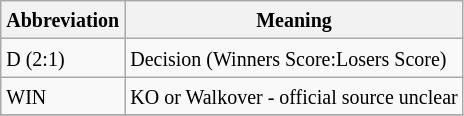<table class="wikitable">
<tr>
<th><small>Abbreviation</small></th>
<th><small>Meaning</small></th>
</tr>
<tr>
<td><small>D (2:1)</small></td>
<td><small>Decision (Winners Score:Losers Score)</small></td>
</tr>
<tr>
<td><small>WIN</small></td>
<td><small>KO or Walkover - official source unclear</small></td>
</tr>
<tr>
</tr>
</table>
